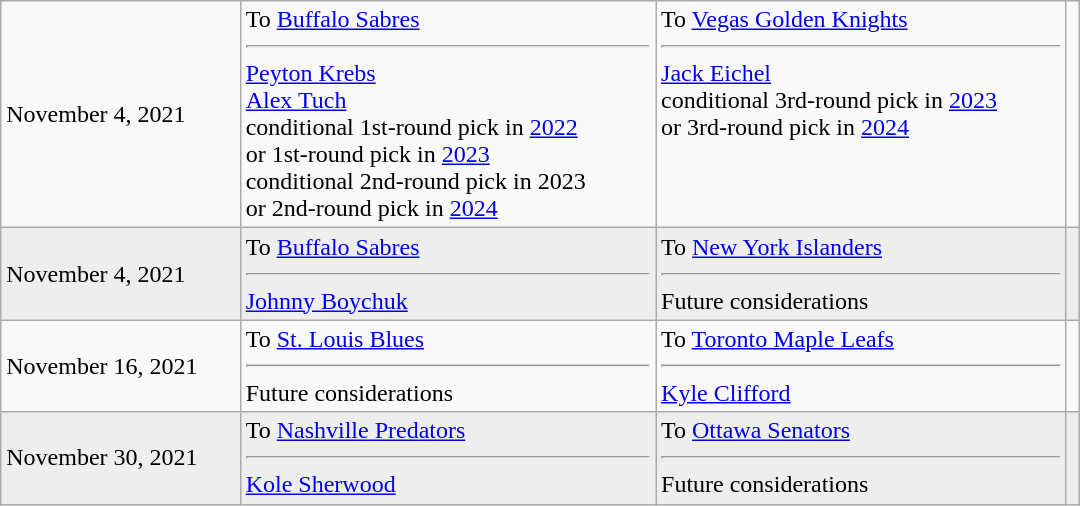<table cellspacing=0 class="wikitable" style="border:1px solid #999999; width:720px;">
<tr>
<td>November 4, 2021</td>
<td valign="top">To <a href='#'>Buffalo Sabres</a><hr><a href='#'>Peyton Krebs</a><br><a href='#'>Alex Tuch</a><br><span>conditional</span> 1st-round pick in <a href='#'>2022</a><br>or 1st-round pick in <a href='#'>2023</a><br><span>conditional</span> 2nd-round pick in 2023<br>or 2nd-round pick in <a href='#'>2024</a></td>
<td valign="top">To <a href='#'>Vegas Golden Knights</a><hr><a href='#'>Jack Eichel</a><br><span>conditional</span> 3rd-round pick in <a href='#'>2023</a><br>or 3rd-round pick in <a href='#'>2024</a></td>
<td></td>
</tr>
<tr bgcolor="eeeeee">
<td>November 4, 2021</td>
<td valign="top">To <a href='#'>Buffalo Sabres</a><hr><a href='#'>Johnny Boychuk</a></td>
<td valign="top">To <a href='#'>New York Islanders</a><hr><span>Future considerations</span></td>
<td></td>
</tr>
<tr>
<td>November 16, 2021</td>
<td valign="top">To <a href='#'>St. Louis Blues</a><hr><span>Future considerations</span></td>
<td valign="top">To <a href='#'>Toronto Maple Leafs</a><hr><a href='#'>Kyle Clifford</a></td>
<td></td>
</tr>
<tr bgcolor="eeeeee">
<td>November 30, 2021</td>
<td valign="top">To <a href='#'>Nashville Predators</a><hr><a href='#'>Kole Sherwood</a></td>
<td valign="top">To <a href='#'>Ottawa Senators</a><hr><span>Future considerations</span></td>
<td></td>
</tr>
</table>
